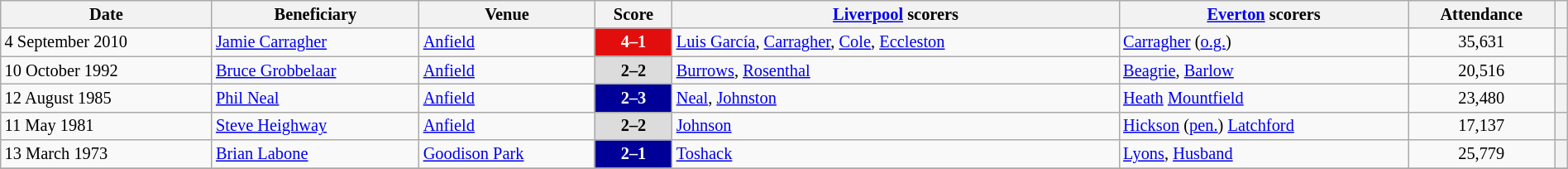<table class="wikitable" style="width:100%; margin:0 left; font-size:85%">
<tr>
<th>Date</th>
<th>Beneficiary</th>
<th>Venue</th>
<th>Score</th>
<th><a href='#'>Liverpool</a> scorers</th>
<th><a href='#'>Everton</a> scorers</th>
<th>Attendance</th>
<th></th>
</tr>
<tr>
<td>4 September 2010</td>
<td><a href='#'>Jamie Carragher</a></td>
<td><a href='#'>Anfield</a></td>
<td style="text-align:center; color:#fff; background:#e20e0e;"><strong>4–1</strong></td>
<td> <a href='#'>Luis García</a>,  <a href='#'>Carragher</a>,  <a href='#'>Cole</a>,  <a href='#'>Eccleston</a></td>
<td> <a href='#'>Carragher</a> (<a href='#'>o.g.</a>)</td>
<td style="text-align:center;">35,631</td>
<th></th>
</tr>
<tr>
<td>10 October 1992</td>
<td><a href='#'>Bruce Grobbelaar</a></td>
<td><a href='#'>Anfield</a></td>
<td style="text-align:center; background:#dcdcdc;"><strong>2–2</strong></td>
<td> <a href='#'>Burrows</a>,  <a href='#'>Rosenthal</a></td>
<td> <a href='#'>Beagrie</a>,  <a href='#'>Barlow</a></td>
<td style="text-align:center;">20,516</td>
<th></th>
</tr>
<tr>
<td>12 August 1985</td>
<td><a href='#'>Phil Neal</a></td>
<td><a href='#'>Anfield</a></td>
<td style="text-align:center; color:#fff; background:#009;"><strong>2–3</strong></td>
<td> <a href='#'>Neal</a>,  <a href='#'>Johnston</a></td>
<td>  <a href='#'>Heath</a>  <a href='#'>Mountfield</a></td>
<td style="text-align:center;">23,480</td>
<th></th>
</tr>
<tr>
<td>11 May 1981</td>
<td><a href='#'>Steve Heighway</a></td>
<td><a href='#'>Anfield</a></td>
<td style="text-align:center; background:#dcdcdc;"><strong>2–2</strong></td>
<td>  <a href='#'>Johnson</a></td>
<td> <a href='#'>Hickson</a> (<a href='#'>pen.</a>)  <a href='#'>Latchford</a></td>
<td style="text-align:center;">17,137</td>
<th></th>
</tr>
<tr>
<td>13 March 1973</td>
<td><a href='#'>Brian Labone</a></td>
<td><a href='#'>Goodison Park</a></td>
<td style="text-align:center; color:#fff; background:#009;"><strong>2–1</strong></td>
<td> <a href='#'>Toshack</a></td>
<td> <a href='#'>Lyons</a>,  <a href='#'>Husband</a></td>
<td style="text-align:center;">25,779</td>
<th></th>
</tr>
<tr>
</tr>
</table>
